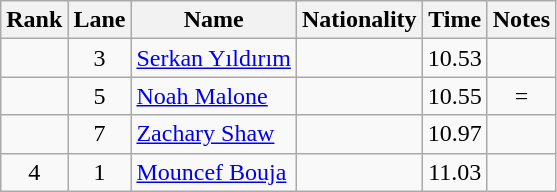<table class="wikitable sortable" style="text-align:center">
<tr>
<th>Rank</th>
<th>Lane</th>
<th>Name</th>
<th>Nationality</th>
<th>Time</th>
<th>Notes</th>
</tr>
<tr>
<td></td>
<td>3</td>
<td align="left"><a href='#'>Serkan Yıldırım</a></td>
<td align="left"></td>
<td>10.53</td>
<td></td>
</tr>
<tr>
<td></td>
<td>5</td>
<td align="left"><a href='#'>Noah Malone</a></td>
<td align="left"></td>
<td>10.55</td>
<td>=</td>
</tr>
<tr>
<td></td>
<td>7</td>
<td align="left"><a href='#'>Zachary Shaw</a></td>
<td align="left"></td>
<td>10.97</td>
<td></td>
</tr>
<tr>
<td>4</td>
<td>1</td>
<td align="left"><a href='#'>Mouncef Bouja</a></td>
<td align="left"></td>
<td>11.03</td>
<td></td>
</tr>
</table>
